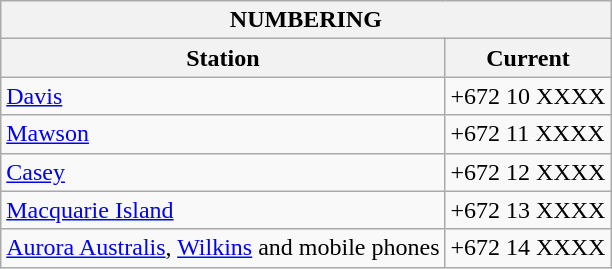<table class="wikitable" border=1>
<tr>
<th colspan="4">NUMBERING</th>
</tr>
<tr>
<th>Station</th>
<th>Current</th>
</tr>
<tr>
<td><a href='#'>Davis</a></td>
<td>+672 10 XXXX</td>
</tr>
<tr>
<td><a href='#'>Mawson</a></td>
<td>+672 11 XXXX</td>
</tr>
<tr>
<td><a href='#'>Casey</a></td>
<td>+672 12 XXXX</td>
</tr>
<tr>
<td><a href='#'>Macquarie Island</a></td>
<td>+672 13 XXXX</td>
</tr>
<tr>
<td><a href='#'>Aurora Australis</a>, <a href='#'>Wilkins</a> and mobile phones</td>
<td>+672 14 XXXX</td>
</tr>
</table>
